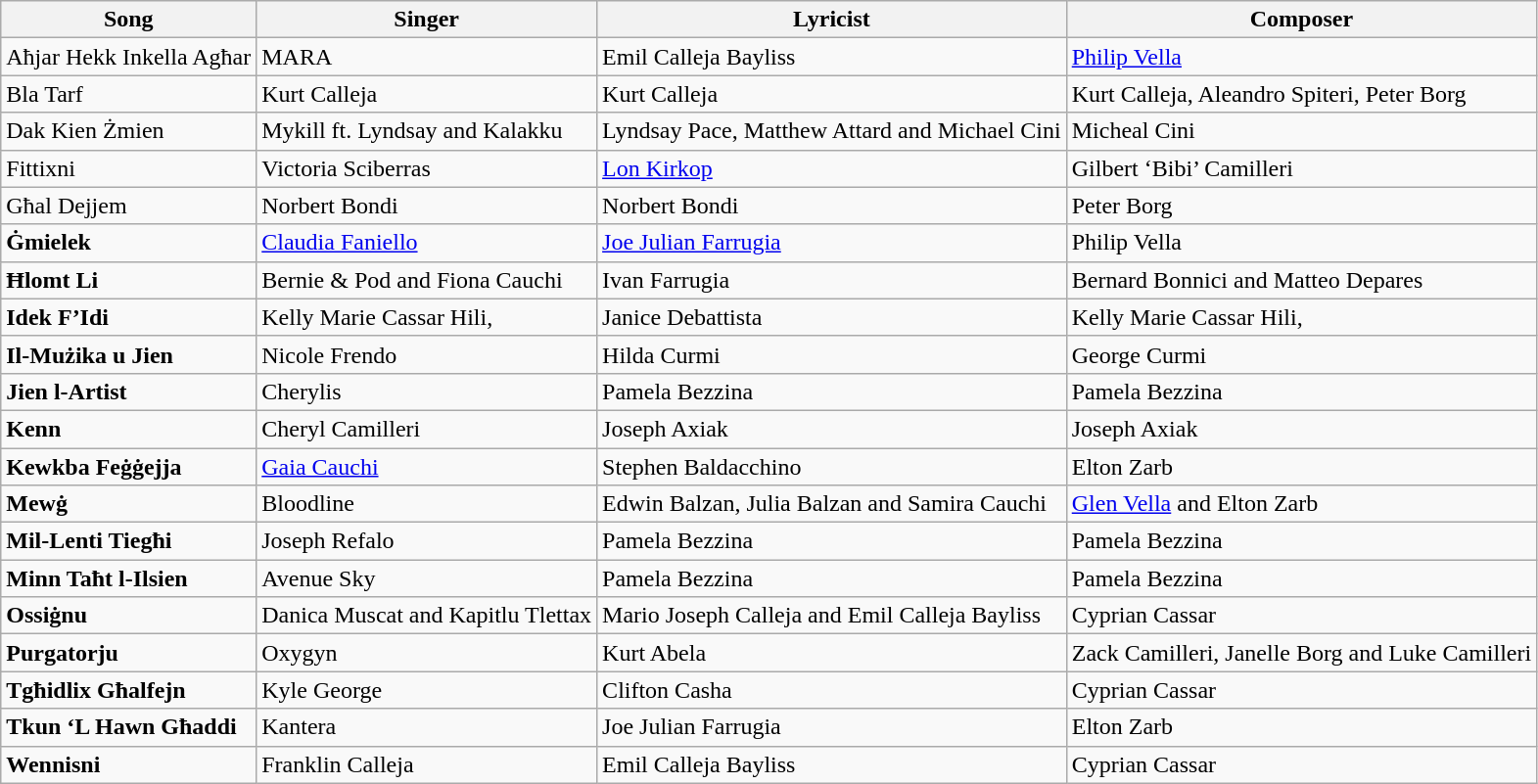<table class="wikitable">
<tr>
<th>Song</th>
<th>Singer</th>
<th>Lyricist</th>
<th>Composer</th>
</tr>
<tr>
<td>Aħjar Hekk Inkella Agħar</td>
<td>MARA</td>
<td>Emil Calleja Bayliss</td>
<td><a href='#'>Philip Vella</a></td>
</tr>
<tr>
<td>Bla Tarf</td>
<td>Kurt Calleja</td>
<td>Kurt Calleja</td>
<td>Kurt Calleja, Aleandro Spiteri, Peter Borg</td>
</tr>
<tr>
<td>Dak Kien Żmien</td>
<td>Mykill ft. Lyndsay and Kalakku</td>
<td>Lyndsay Pace, Matthew Attard and Michael Cini</td>
<td>Micheal Cini</td>
</tr>
<tr>
<td>Fittixni</td>
<td>Victoria Sciberras</td>
<td><a href='#'>Lon Kirkop</a></td>
<td>Gilbert ‘Bibi’ Camilleri</td>
</tr>
<tr>
<td>Għal Dejjem</td>
<td>Norbert Bondi</td>
<td>Norbert Bondi</td>
<td>Peter Borg</td>
</tr>
<tr>
<td><strong>Ġmielek</strong></td>
<td><a href='#'>Claudia Faniello</a></td>
<td><a href='#'>Joe Julian Farrugia</a></td>
<td>Philip Vella</td>
</tr>
<tr>
<td><strong>Ħlomt Li</strong></td>
<td>Bernie & Pod and Fiona Cauchi</td>
<td>Ivan Farrugia</td>
<td>Bernard Bonnici and Matteo Depares</td>
</tr>
<tr>
<td><strong>Idek F’Idi</strong></td>
<td>Kelly Marie Cassar Hili,</td>
<td>Janice Debattista</td>
<td>Kelly Marie Cassar Hili,</td>
</tr>
<tr>
<td><strong>Il-Mużika u Jien</strong></td>
<td>Nicole Frendo</td>
<td>Hilda Curmi</td>
<td>George Curmi</td>
</tr>
<tr>
<td><strong>Jien l-Artist</strong></td>
<td>Cherylis</td>
<td>Pamela Bezzina</td>
<td>Pamela Bezzina</td>
</tr>
<tr>
<td><strong>Kenn</strong></td>
<td>Cheryl Camilleri</td>
<td>Joseph Axiak</td>
<td>Joseph Axiak</td>
</tr>
<tr>
<td><strong>Kewkba Feġġejja</strong></td>
<td><a href='#'>Gaia Cauchi</a></td>
<td>Stephen Baldacchino</td>
<td>Elton Zarb</td>
</tr>
<tr>
<td><strong>Mewġ</strong></td>
<td>Bloodline</td>
<td>Edwin Balzan, Julia Balzan and Samira Cauchi</td>
<td><a href='#'>Glen Vella</a> and Elton Zarb</td>
</tr>
<tr>
<td><strong>Mil-Lenti Tiegħi</strong></td>
<td>Joseph Refalo</td>
<td>Pamela Bezzina</td>
<td>Pamela Bezzina</td>
</tr>
<tr>
<td><strong>Minn Taħt l-Ilsien</strong></td>
<td>Avenue Sky</td>
<td>Pamela Bezzina</td>
<td>Pamela Bezzina</td>
</tr>
<tr>
<td><strong>Ossiġnu</strong></td>
<td>Danica Muscat and Kapitlu Tlettax</td>
<td>Mario Joseph Calleja and Emil Calleja Bayliss</td>
<td>Cyprian Cassar</td>
</tr>
<tr>
<td><strong>Purgatorju</strong></td>
<td>Oxygyn</td>
<td>Kurt Abela</td>
<td>Zack Camilleri, Janelle Borg and Luke Camilleri</td>
</tr>
<tr>
<td><strong>Tgħidlix Għalfejn</strong></td>
<td>Kyle George</td>
<td>Clifton Casha</td>
<td>Cyprian Cassar</td>
</tr>
<tr>
<td><strong>Tkun ‘L Hawn Għaddi</strong></td>
<td>Kantera</td>
<td>Joe Julian Farrugia</td>
<td>Elton Zarb</td>
</tr>
<tr>
<td><strong>Wennisni</strong></td>
<td>Franklin Calleja</td>
<td>Emil Calleja Bayliss</td>
<td>Cyprian Cassar</td>
</tr>
</table>
